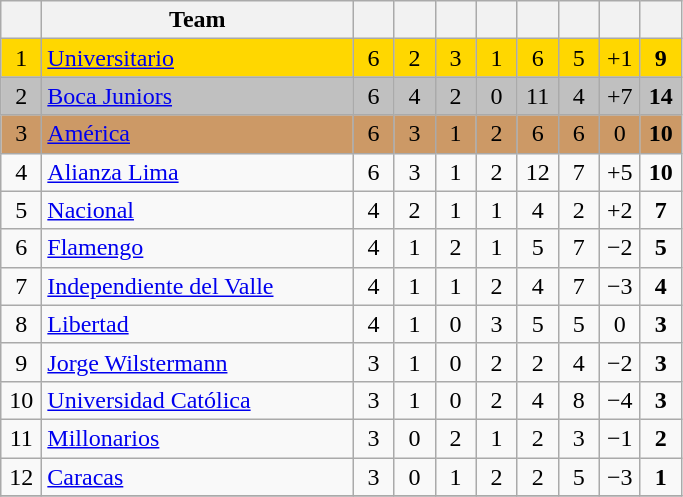<table class="wikitable" style="text-align: center;">
<tr>
<th width="20"></th>
<th width="200">Team</th>
<th width="20"></th>
<th width="20"></th>
<th width="20"></th>
<th width="20"></th>
<th width="20"></th>
<th width="20"></th>
<th width="20"></th>
<th width="20"></th>
</tr>
<tr bgcolor=gold>
<td>1</td>
<td align=left> <a href='#'>Universitario</a></td>
<td>6</td>
<td>2</td>
<td>3</td>
<td>1</td>
<td>6</td>
<td>5</td>
<td>+1</td>
<td><strong>9</strong></td>
</tr>
<tr bgcolor=silver>
<td>2</td>
<td align=left> <a href='#'>Boca Juniors</a></td>
<td>6</td>
<td>4</td>
<td>2</td>
<td>0</td>
<td>11</td>
<td>4</td>
<td>+7</td>
<td><strong>14</strong></td>
</tr>
<tr bgcolor="#cc9966">
<td>3</td>
<td align=left> <a href='#'>América</a></td>
<td>6</td>
<td>3</td>
<td>1</td>
<td>2</td>
<td>6</td>
<td>6</td>
<td>0</td>
<td><strong>10</strong></td>
</tr>
<tr>
<td>4</td>
<td align=left> <a href='#'>Alianza Lima</a></td>
<td>6</td>
<td>3</td>
<td>1</td>
<td>2</td>
<td>12</td>
<td>7</td>
<td>+5</td>
<td><strong>10</strong></td>
</tr>
<tr>
<td>5</td>
<td align=left> <a href='#'>Nacional</a></td>
<td>4</td>
<td>2</td>
<td>1</td>
<td>1</td>
<td>4</td>
<td>2</td>
<td>+2</td>
<td><strong>7</strong></td>
</tr>
<tr>
<td>6</td>
<td align=left> <a href='#'>Flamengo</a></td>
<td>4</td>
<td>1</td>
<td>2</td>
<td>1</td>
<td>5</td>
<td>7</td>
<td>−2</td>
<td><strong>5</strong></td>
</tr>
<tr>
<td>7</td>
<td align=left> <a href='#'>Independiente del Valle</a></td>
<td>4</td>
<td>1</td>
<td>1</td>
<td>2</td>
<td>4</td>
<td>7</td>
<td>−3</td>
<td><strong>4</strong></td>
</tr>
<tr>
<td>8</td>
<td align=left> <a href='#'>Libertad</a></td>
<td>4</td>
<td>1</td>
<td>0</td>
<td>3</td>
<td>5</td>
<td>5</td>
<td>0</td>
<td><strong>3</strong></td>
</tr>
<tr>
<td>9</td>
<td align=left> <a href='#'>Jorge Wilstermann</a></td>
<td>3</td>
<td>1</td>
<td>0</td>
<td>2</td>
<td>2</td>
<td>4</td>
<td>−2</td>
<td><strong>3</strong></td>
</tr>
<tr>
<td>10</td>
<td align=left> <a href='#'>Universidad Católica</a></td>
<td>3</td>
<td>1</td>
<td>0</td>
<td>2</td>
<td>4</td>
<td>8</td>
<td>−4</td>
<td><strong>3</strong></td>
</tr>
<tr>
<td>11</td>
<td align=left> <a href='#'>Millonarios</a></td>
<td>3</td>
<td>0</td>
<td>2</td>
<td>1</td>
<td>2</td>
<td>3</td>
<td>−1</td>
<td><strong>2</strong></td>
</tr>
<tr>
<td>12</td>
<td align=left> <a href='#'>Caracas</a></td>
<td>3</td>
<td>0</td>
<td>1</td>
<td>2</td>
<td>2</td>
<td>5</td>
<td>−3</td>
<td><strong>1</strong></td>
</tr>
<tr>
</tr>
</table>
